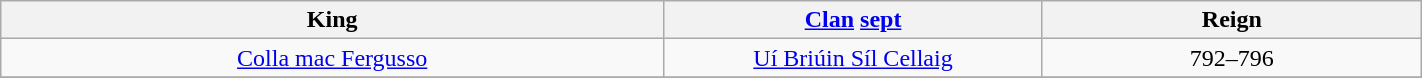<table width=75% class="wikitable">
<tr>
<th width=35%>King</th>
<th width=20%><a href='#'>Clan</a> <a href='#'>sept</a></th>
<th width=20%>Reign</th>
</tr>
<tr>
<td align="center"><a href='#'>Colla mac Fergusso</a></td>
<td align="center"><a href='#'>Uí Briúin Síl Cellaig</a></td>
<td align="center">792–796</td>
</tr>
<tr>
</tr>
</table>
